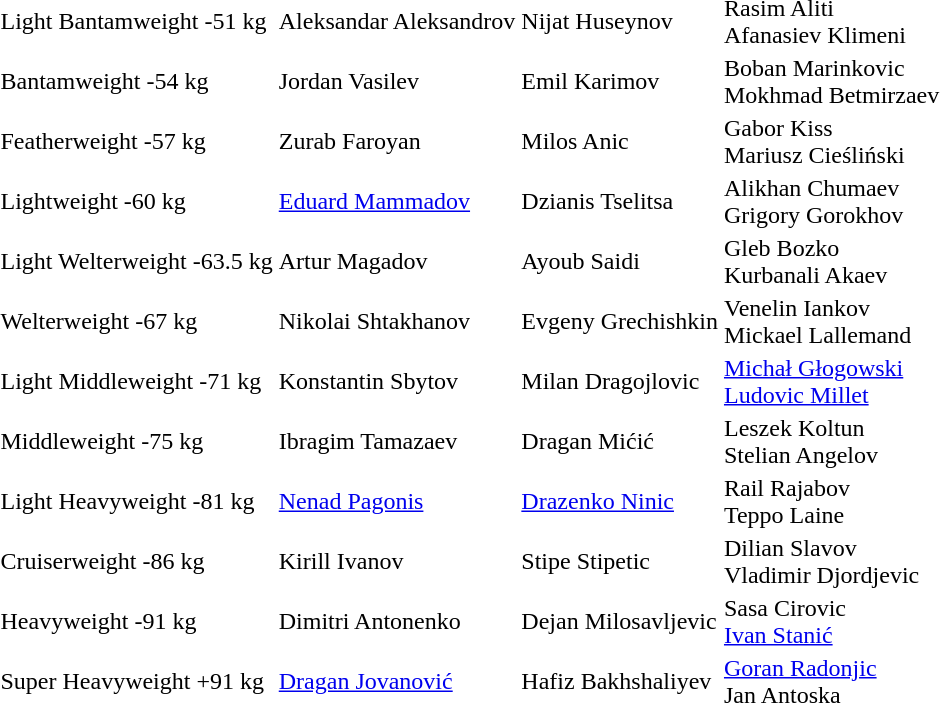<table>
<tr>
<td>Light Bantamweight -51 kg<br></td>
<td>Aleksandar Aleksandrov </td>
<td>Nijat Huseynov </td>
<td>Rasim Aliti <br>Afanasiev Klimeni </td>
</tr>
<tr>
<td>Bantamweight -54 kg<br></td>
<td>Jordan Vasilev </td>
<td>Emil Karimov </td>
<td>Boban Marinkovic <br>Mokhmad Betmirzaev </td>
</tr>
<tr>
<td>Featherweight -57 kg<br></td>
<td>Zurab Faroyan </td>
<td>Milos Anic </td>
<td>Gabor Kiss <br>Mariusz Cieśliński </td>
</tr>
<tr>
<td>Lightweight -60 kg<br></td>
<td><a href='#'>Eduard Mammadov</a> </td>
<td>Dzianis Tselitsa </td>
<td>Alikhan Chumaev <br>Grigory Gorokhov </td>
</tr>
<tr>
<td>Light Welterweight -63.5 kg<br></td>
<td>Artur Magadov </td>
<td>Ayoub Saidi </td>
<td>Gleb Bozko <br>Kurbanali Akaev </td>
</tr>
<tr>
<td>Welterweight -67 kg<br></td>
<td>Nikolai Shtakhanov </td>
<td>Evgeny Grechishkin </td>
<td>Venelin Iankov <br>Mickael Lallemand </td>
</tr>
<tr>
<td>Light Middleweight -71 kg<br></td>
<td>Konstantin Sbytov </td>
<td>Milan Dragojlovic </td>
<td><a href='#'>Michał Głogowski</a> <br><a href='#'>Ludovic Millet</a> </td>
</tr>
<tr>
<td>Middleweight -75 kg<br></td>
<td>Ibragim Tamazaev </td>
<td>Dragan Mićić </td>
<td>Leszek Koltun <br>Stelian Angelov </td>
</tr>
<tr>
<td>Light Heavyweight -81 kg<br></td>
<td><a href='#'>Nenad Pagonis</a> </td>
<td><a href='#'>Drazenko Ninic</a> </td>
<td>Rail Rajabov <br>Teppo Laine </td>
</tr>
<tr>
<td>Cruiserweight -86 kg<br></td>
<td>Kirill Ivanov </td>
<td>Stipe Stipetic </td>
<td>Dilian Slavov <br>Vladimir Djordjevic </td>
</tr>
<tr>
<td>Heavyweight -91 kg<br></td>
<td>Dimitri Antonenko </td>
<td>Dejan Milosavljevic </td>
<td>Sasa Cirovic <br><a href='#'>Ivan Stanić</a> </td>
</tr>
<tr>
<td>Super Heavyweight +91 kg<br></td>
<td><a href='#'>Dragan Jovanović</a> </td>
<td>Hafiz Bakhshaliyev </td>
<td><a href='#'>Goran Radonjic</a> <br>Jan Antoska </td>
</tr>
<tr>
</tr>
</table>
